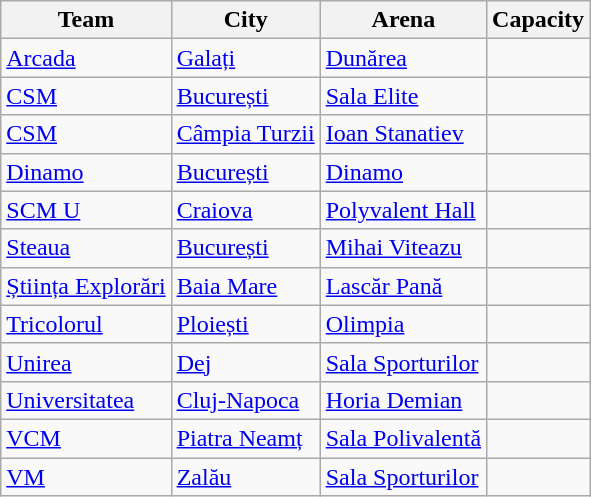<table class="wikitable sortable">
<tr>
<th>Team</th>
<th>City</th>
<th>Arena</th>
<th>Capacity</th>
</tr>
<tr>
<td><a href='#'>Arcada</a></td>
<td><a href='#'>Galați</a></td>
<td><a href='#'>Dunărea</a></td>
<td></td>
</tr>
<tr>
<td><a href='#'>CSM</a></td>
<td><a href='#'>București</a></td>
<td><a href='#'>Sala Elite</a></td>
<td></td>
</tr>
<tr>
<td><a href='#'>CSM</a></td>
<td><a href='#'>Câmpia Turzii</a></td>
<td><a href='#'>Ioan Stanatiev</a></td>
<td></td>
</tr>
<tr>
<td><a href='#'>Dinamo</a></td>
<td><a href='#'>București</a></td>
<td><a href='#'>Dinamo</a></td>
<td></td>
</tr>
<tr>
<td><a href='#'>SCM U</a></td>
<td><a href='#'>Craiova</a></td>
<td><a href='#'>Polyvalent Hall</a></td>
<td></td>
</tr>
<tr>
<td><a href='#'>Steaua</a></td>
<td><a href='#'>București</a></td>
<td><a href='#'>Mihai Viteazu</a></td>
<td></td>
</tr>
<tr>
<td><a href='#'>Știința Explorări</a></td>
<td><a href='#'>Baia Mare</a></td>
<td><a href='#'>Lascăr Pană</a></td>
<td></td>
</tr>
<tr>
<td><a href='#'>Tricolorul</a></td>
<td><a href='#'>Ploiești</a></td>
<td><a href='#'>Olimpia</a></td>
<td></td>
</tr>
<tr>
<td><a href='#'>Unirea</a></td>
<td><a href='#'>Dej</a></td>
<td><a href='#'>Sala Sporturilor</a></td>
<td></td>
</tr>
<tr>
<td><a href='#'>Universitatea</a></td>
<td><a href='#'>Cluj-Napoca</a></td>
<td><a href='#'>Horia Demian</a></td>
<td></td>
</tr>
<tr>
<td><a href='#'>VCM</a></td>
<td><a href='#'>Piatra Neamț</a></td>
<td><a href='#'>Sala Polivalentă</a></td>
<td></td>
</tr>
<tr>
<td><a href='#'>VM</a></td>
<td><a href='#'>Zalău</a></td>
<td><a href='#'>Sala Sporturilor</a></td>
<td></td>
</tr>
</table>
